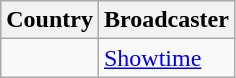<table class="wikitable">
<tr>
<th align=center>Country</th>
<th align=center>Broadcaster</th>
</tr>
<tr>
<td></td>
<td><a href='#'>Showtime</a></td>
</tr>
</table>
